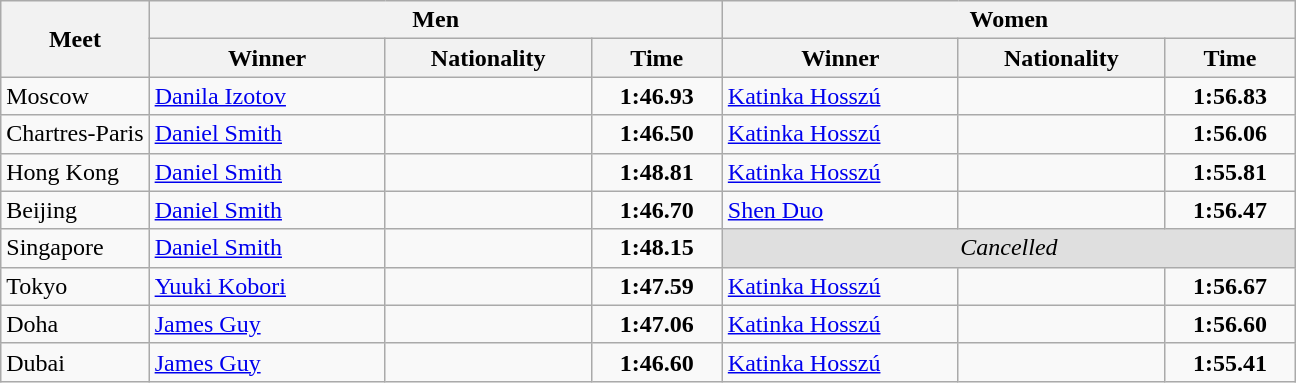<table class="wikitable">
<tr>
<th rowspan="2">Meet</th>
<th colspan="3">Men</th>
<th colspan="3">Women</th>
</tr>
<tr>
<th width=150>Winner</th>
<th width=130>Nationality</th>
<th width=80>Time</th>
<th width=150>Winner</th>
<th width=130>Nationality</th>
<th width=80>Time</th>
</tr>
<tr>
<td>Moscow</td>
<td><a href='#'>Danila Izotov</a></td>
<td></td>
<td align=center><strong>1:46.93</strong></td>
<td><a href='#'>Katinka Hosszú</a></td>
<td></td>
<td align=center><strong>1:56.83</strong></td>
</tr>
<tr>
<td>Chartres-Paris</td>
<td><a href='#'>Daniel Smith</a></td>
<td></td>
<td align=center><strong>1:46.50</strong></td>
<td><a href='#'>Katinka Hosszú</a></td>
<td></td>
<td align=center><strong>1:56.06</strong></td>
</tr>
<tr>
<td>Hong Kong</td>
<td><a href='#'>Daniel Smith</a></td>
<td></td>
<td align=center><strong>1:48.81</strong></td>
<td><a href='#'>Katinka Hosszú</a></td>
<td></td>
<td align=center><strong>1:55.81</strong></td>
</tr>
<tr>
<td>Beijing</td>
<td><a href='#'>Daniel Smith</a></td>
<td></td>
<td align=center><strong>1:46.70</strong></td>
<td><a href='#'>Shen Duo</a></td>
<td></td>
<td align=center><strong>1:56.47</strong></td>
</tr>
<tr>
<td>Singapore</td>
<td><a href='#'>Daniel Smith</a></td>
<td></td>
<td align=center><strong>1:48.15</strong></td>
<td colspan=3 align=center style="background:#dfdfdf"><em>Cancelled</em></td>
</tr>
<tr>
<td>Tokyo</td>
<td><a href='#'>Yuuki Kobori</a></td>
<td></td>
<td align=center><strong>1:47.59</strong></td>
<td><a href='#'>Katinka Hosszú</a></td>
<td></td>
<td align=center><strong>1:56.67</strong></td>
</tr>
<tr>
<td>Doha</td>
<td><a href='#'>James Guy</a></td>
<td></td>
<td align=center><strong>1:47.06</strong></td>
<td><a href='#'>Katinka Hosszú</a></td>
<td></td>
<td align=center><strong>1:56.60</strong></td>
</tr>
<tr>
<td>Dubai</td>
<td><a href='#'>James Guy</a></td>
<td></td>
<td align=center><strong>1:46.60</strong></td>
<td><a href='#'>Katinka Hosszú</a></td>
<td></td>
<td align=center><strong>1:55.41</strong></td>
</tr>
</table>
